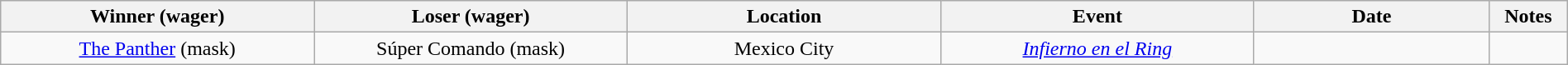<table class="wikitable sortable" width=100%  style="text-align: center">
<tr>
<th width=20% scope="col">Winner (wager)</th>
<th width=20% scope="col">Loser (wager)</th>
<th width=20% scope="col">Location</th>
<th width=20% scope="col">Event</th>
<th width=15% scope="col">Date</th>
<th class="unsortable" width=5% scope="col">Notes</th>
</tr>
<tr>
<td><a href='#'>The Panther</a> (mask)</td>
<td>Súper Comando (mask)</td>
<td>Mexico City</td>
<td><em><a href='#'>Infierno en el Ring</a></em></td>
<td></td>
<td></td>
</tr>
</table>
